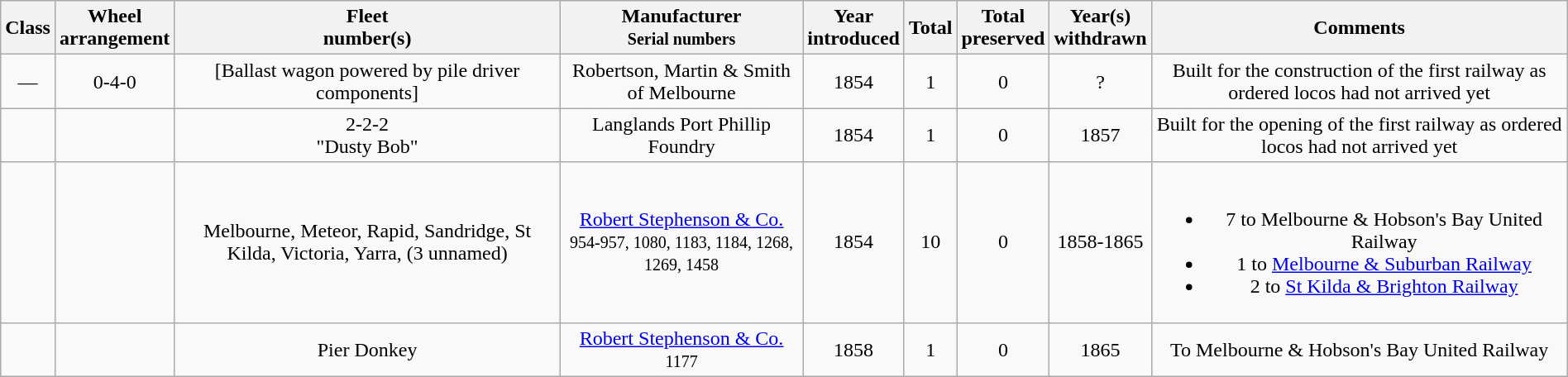<table class="wikitable" style="text-align:center; width: 100%">
<tr>
<th>Class</th>
<th>Wheel<br>arrangement</th>
<th>Fleet<br>number(s)</th>
<th>Manufacturer<br><small>Serial numbers</small></th>
<th>Year<br>introduced</th>
<th>Total</th>
<th>Total<br>preserved</th>
<th>Year(s)<br>withdrawn</th>
<th>Comments</th>
</tr>
<tr>
<td>—</td>
<td>0-4-0</td>
<td>[Ballast wagon powered by pile driver components]</td>
<td>Robertson, Martin & Smith of Melbourne</td>
<td>1854</td>
<td>1</td>
<td>0</td>
<td>?</td>
<td>Built for the construction of the first railway as ordered locos had not arrived yet</td>
</tr>
<tr>
<td><a href='#'> </a></td>
<td></td>
<td>2-2-2<br>"Dusty Bob"</td>
<td>Langlands Port Phillip Foundry</td>
<td>1854</td>
<td>1</td>
<td>0</td>
<td>1857</td>
<td>Built for the opening of the first railway as ordered locos had not arrived yet</td>
</tr>
<tr>
<td><a href='#'> </a></td>
<td></td>
<td>Melbourne, Meteor, Rapid, Sandridge, St Kilda, Victoria, Yarra, (3 unnamed)</td>
<td><a href='#'>Robert Stephenson & Co.</a><br><small>954-957, 1080, 1183, 1184, 1268, 1269, 1458</small></td>
<td>1854</td>
<td>10</td>
<td>0</td>
<td>1858-1865</td>
<td><br><ul><li>7 to Melbourne & Hobson's Bay United Railway</li><li>1 to <a href='#'>Melbourne & Suburban Railway</a></li><li>2 to <a href='#'>St Kilda & Brighton Railway</a></li></ul></td>
</tr>
<tr>
<td><a href='#'> </a></td>
<td></td>
<td>Pier Donkey</td>
<td><a href='#'>Robert Stephenson & Co.</a><br><small>1177</small></td>
<td>1858</td>
<td>1</td>
<td>0</td>
<td>1865</td>
<td>To Melbourne & Hobson's Bay United Railway</td>
</tr>
</table>
